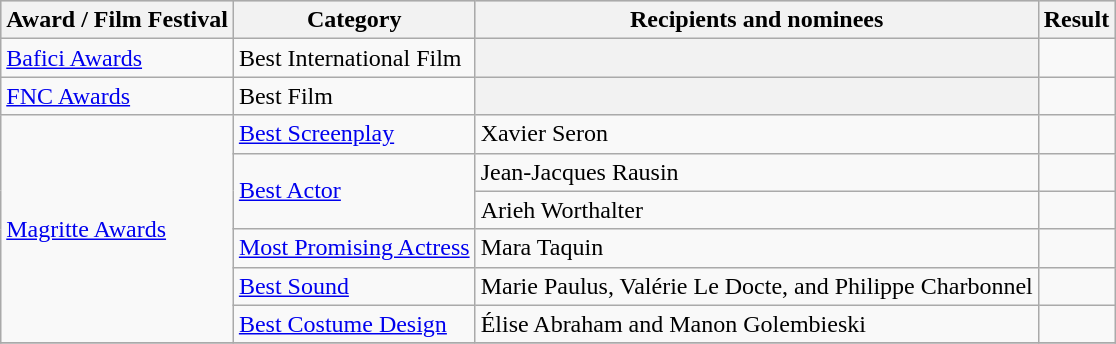<table class="wikitable plainrowheaders sortable">
<tr style="background:#ccc; text-align:center;">
<th scope="col">Award / Film Festival</th>
<th scope="col">Category</th>
<th scope="col">Recipients and nominees</th>
<th scope="col">Result</th>
</tr>
<tr>
<td><a href='#'>Bafici Awards</a></td>
<td>Best International Film</td>
<th></th>
<td></td>
</tr>
<tr>
<td><a href='#'>FNC Awards</a></td>
<td>Best Film</td>
<th></th>
<td></td>
</tr>
<tr>
<td rowspan=6><a href='#'>Magritte Awards</a></td>
<td><a href='#'>Best Screenplay</a></td>
<td>Xavier Seron</td>
<td></td>
</tr>
<tr>
<td rowspan=2><a href='#'>Best Actor</a></td>
<td>Jean-Jacques Rausin</td>
<td></td>
</tr>
<tr>
<td>Arieh Worthalter</td>
<td></td>
</tr>
<tr>
<td><a href='#'>Most Promising Actress</a></td>
<td>Mara Taquin</td>
<td></td>
</tr>
<tr>
<td><a href='#'>Best Sound</a></td>
<td>Marie Paulus, Valérie Le Docte, and Philippe Charbonnel</td>
<td></td>
</tr>
<tr>
<td><a href='#'>Best Costume Design</a></td>
<td>Élise Abraham and Manon Golembieski</td>
<td></td>
</tr>
<tr>
</tr>
</table>
